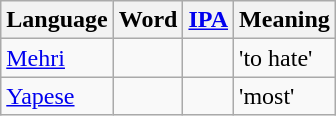<table class="wikitable">
<tr>
<th colspan="2">Language</th>
<th>Word</th>
<th><a href='#'>IPA</a></th>
<th>Meaning</th>
</tr>
<tr>
<td colspan="2"><a href='#'>Mehri</a></td>
<td></td>
<td></td>
<td>'to hate'</td>
</tr>
<tr>
<td colspan="2"><a href='#'>Yapese</a></td>
<td></td>
<td></td>
<td>'most'</td>
</tr>
</table>
